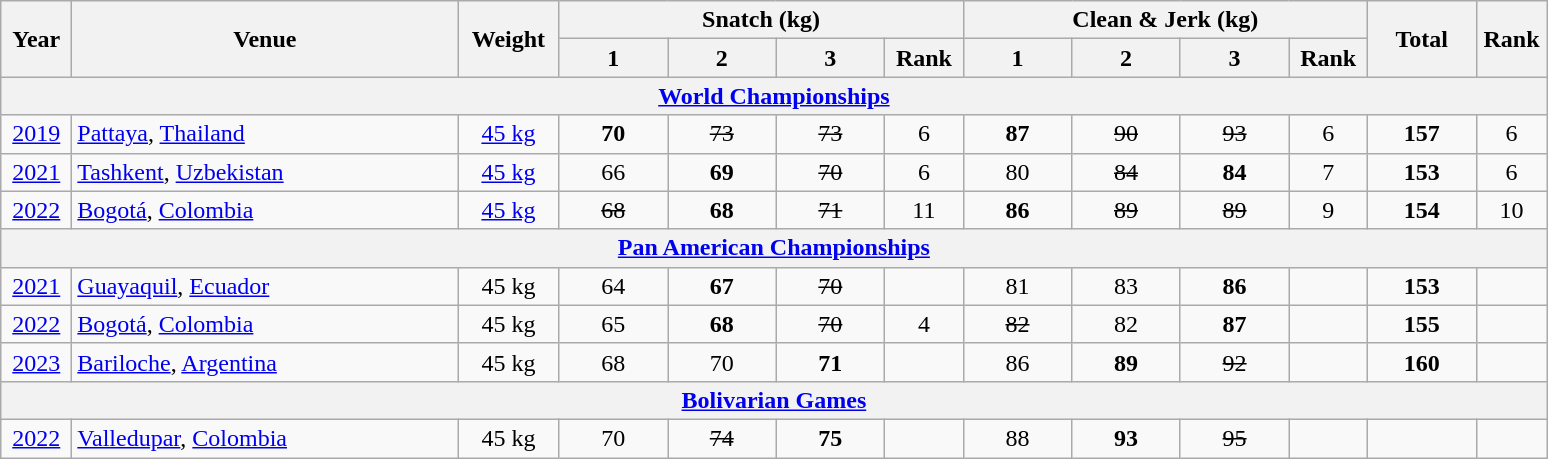<table class = "wikitable" style="text-align:center;">
<tr>
<th rowspan=2 width=40>Year</th>
<th rowspan=2 width=250>Venue</th>
<th rowspan=2 width=60>Weight</th>
<th colspan=4>Snatch (kg)</th>
<th colspan=4>Clean & Jerk (kg)</th>
<th rowspan=2 width=65>Total</th>
<th rowspan=2 width=40>Rank</th>
</tr>
<tr>
<th width=65>1</th>
<th width=65>2</th>
<th width=65>3</th>
<th width=45>Rank</th>
<th width=65>1</th>
<th width=65>2</th>
<th width=65>3</th>
<th width=45>Rank</th>
</tr>
<tr>
<th colspan=13><a href='#'>World Championships</a></th>
</tr>
<tr>
<td><a href='#'>2019</a></td>
<td align=left> <a href='#'>Pattaya</a>, <a href='#'>Thailand</a></td>
<td><a href='#'>45 kg</a></td>
<td><strong>70</strong></td>
<td><s>73</s></td>
<td><s>73</s></td>
<td>6</td>
<td><strong>87</strong></td>
<td><s>90</s></td>
<td><s>93</s></td>
<td>6</td>
<td><strong>157</strong></td>
<td>6</td>
</tr>
<tr>
<td><a href='#'>2021</a></td>
<td align=left> <a href='#'>Tashkent</a>, <a href='#'>Uzbekistan</a></td>
<td><a href='#'>45 kg</a></td>
<td>66</td>
<td><strong>69</strong></td>
<td><s>70</s></td>
<td>6</td>
<td>80</td>
<td><s>84</s></td>
<td><strong>84</strong></td>
<td>7</td>
<td><strong>153</strong></td>
<td>6</td>
</tr>
<tr>
<td><a href='#'>2022</a></td>
<td align=left> <a href='#'>Bogotá</a>, <a href='#'>Colombia</a></td>
<td><a href='#'>45 kg</a></td>
<td><s>68</s></td>
<td><strong>68</strong></td>
<td><s>71</s></td>
<td>11</td>
<td><strong>86</strong></td>
<td><s>89</s></td>
<td><s>89</s></td>
<td>9</td>
<td><strong>154</strong></td>
<td>10</td>
</tr>
<tr>
<th colspan=13><a href='#'>Pan American Championships</a></th>
</tr>
<tr>
<td><a href='#'>2021</a></td>
<td align=left> <a href='#'>Guayaquil</a>, <a href='#'>Ecuador</a></td>
<td>45 kg</td>
<td>64</td>
<td><strong>67</strong></td>
<td><s>70</s></td>
<td></td>
<td>81</td>
<td>83</td>
<td><strong>86</strong></td>
<td></td>
<td><strong>153</strong></td>
<td></td>
</tr>
<tr>
<td><a href='#'>2022</a></td>
<td align=left> <a href='#'>Bogotá</a>, <a href='#'>Colombia</a></td>
<td>45 kg</td>
<td>65</td>
<td><strong>68</strong></td>
<td><s>70</s></td>
<td>4</td>
<td><s>82</s></td>
<td>82</td>
<td><strong>87</strong></td>
<td></td>
<td><strong>155</strong></td>
<td></td>
</tr>
<tr>
<td><a href='#'>2023</a></td>
<td align=left> <a href='#'>Bariloche</a>, <a href='#'>Argentina</a></td>
<td>45 kg</td>
<td>68</td>
<td>70</td>
<td><strong>71</strong></td>
<td></td>
<td>86</td>
<td><strong>89</strong></td>
<td><s>92</s></td>
<td></td>
<td><strong>160</strong></td>
<td></td>
</tr>
<tr>
<th colspan=13><a href='#'>Bolivarian Games</a></th>
</tr>
<tr>
<td><a href='#'>2022</a></td>
<td align=left> <a href='#'>Valledupar</a>, <a href='#'>Colombia</a></td>
<td>45 kg</td>
<td>70</td>
<td><s>74</s></td>
<td><strong>75</strong></td>
<td></td>
<td>88</td>
<td><strong>93</strong></td>
<td><s>95</s></td>
<td></td>
<td></td>
<td></td>
</tr>
</table>
